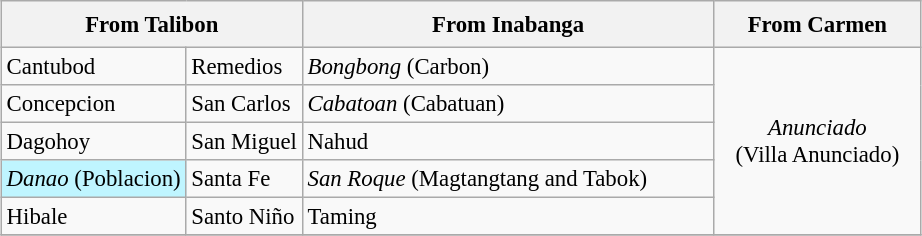<table class="wikitable collapsible collapsed" style="margin:1em auto;font-size:95%;min-width:23em;">
<tr>
<th style="width: 10em;text-align:center;padding: 0.4em 1em;" colspan=2>From Talibon</th>
<th style="width: 16em;text-align:center;padding: 0.4em 1em;">From Inabanga</th>
<th style="width: 7em;text-align:center;padding: 0.4em 1em;">From Carmen</th>
</tr>
<tr>
<td>Cantubod</td>
<td>Remedios</td>
<td><em>Bongbong</em> (Carbon)</td>
<td style="text-align:center" rowspan=5><em>Anunciado</em><br>(Villa Anunciado)</td>
</tr>
<tr>
<td>Concepcion</td>
<td>San Carlos</td>
<td><em>Cabatoan</em> (Cabatuan)</td>
</tr>
<tr>
<td>Dagohoy</td>
<td>San Miguel</td>
<td>Nahud</td>
</tr>
<tr>
<td style="background-color:#BFF5FF"><em>Danao</em> (Poblacion)</td>
<td>Santa Fe</td>
<td><em>San Roque</em> (Magtangtang and Tabok)</td>
</tr>
<tr>
<td>Hibale</td>
<td>Santo Niño</td>
<td>Taming</td>
</tr>
<tr>
</tr>
</table>
